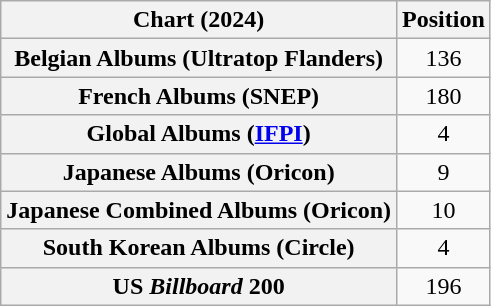<table class="wikitable sortable plainrowheaders" style="text-align:center">
<tr>
<th scope="col">Chart (2024)</th>
<th scope="col">Position</th>
</tr>
<tr>
<th scope="row">Belgian Albums (Ultratop Flanders)</th>
<td>136</td>
</tr>
<tr>
<th scope="row">French Albums (SNEP)</th>
<td>180</td>
</tr>
<tr>
<th scope="row">Global Albums (<a href='#'>IFPI</a>)</th>
<td>4</td>
</tr>
<tr>
<th scope="row">Japanese Albums (Oricon)</th>
<td>9</td>
</tr>
<tr>
<th scope="row">Japanese Combined Albums (Oricon)</th>
<td>10</td>
</tr>
<tr>
<th scope="row">South Korean Albums (Circle)</th>
<td>4</td>
</tr>
<tr>
<th scope="row">US <em>Billboard</em> 200</th>
<td>196</td>
</tr>
</table>
